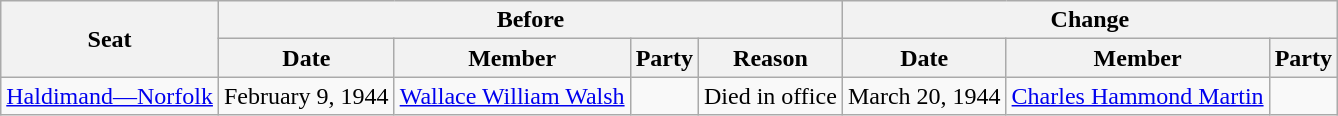<table class="wikitable" style="border: none;">
<tr>
<th rowspan="2">Seat</th>
<th colspan="4">Before</th>
<th colspan="3">Change</th>
</tr>
<tr>
<th>Date</th>
<th>Member</th>
<th>Party</th>
<th>Reason</th>
<th>Date</th>
<th>Member</th>
<th>Party</th>
</tr>
<tr>
<td><a href='#'>Haldimand—Norfolk</a></td>
<td>February 9, 1944</td>
<td><a href='#'>Wallace William Walsh</a></td>
<td></td>
<td>Died in office</td>
<td>March 20, 1944</td>
<td><a href='#'>Charles Hammond Martin</a></td>
<td></td>
</tr>
</table>
